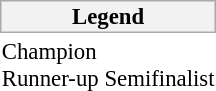<table class="toccolours" style="float: right; font-size: 95%;">
<tr>
<th style="background-color: #F2F2F2; border: 1px solid #AAAAAA;">Legend</th>
</tr>
<tr>
<td> Champion<br> Runner-up Semifinalist</td>
</tr>
</table>
